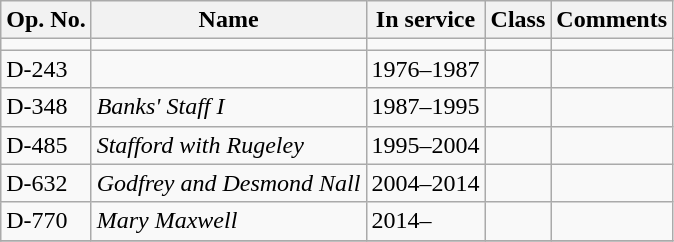<table class="wikitable">
<tr>
<th>Op. No.</th>
<th>Name</th>
<th>In service</th>
<th>Class</th>
<th>Comments</th>
</tr>
<tr>
<td></td>
<td></td>
<td></td>
<td></td>
<td></td>
</tr>
<tr>
<td>D-243</td>
<td></td>
<td>1976–1987</td>
<td></td>
<td></td>
</tr>
<tr>
<td>D-348</td>
<td><em>Banks' Staff I</em></td>
<td>1987–1995</td>
<td></td>
<td></td>
</tr>
<tr>
<td>D-485</td>
<td><em>Stafford with Rugeley</em></td>
<td>1995–2004</td>
<td></td>
<td></td>
</tr>
<tr>
<td>D-632</td>
<td><em>Godfrey and Desmond Nall</em></td>
<td>2004–2014</td>
<td></td>
<td></td>
</tr>
<tr>
<td>D-770</td>
<td><em>Mary Maxwell</em></td>
<td>2014–</td>
<td></td>
<td></td>
</tr>
<tr>
</tr>
</table>
